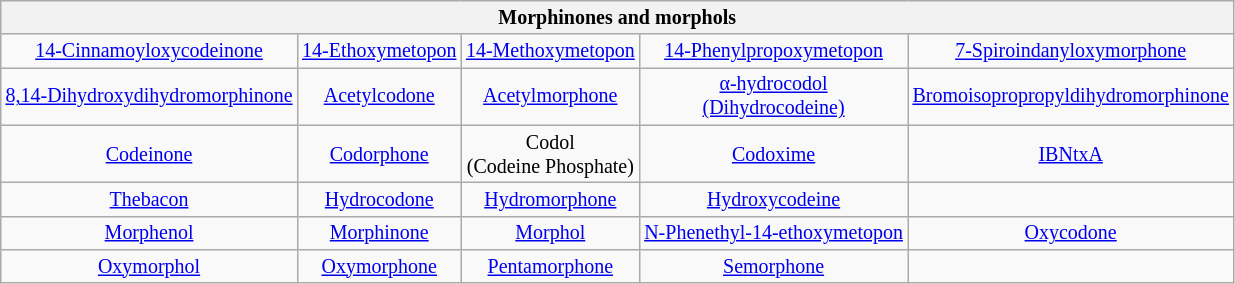<table class="wikitable" style="font-size:smaller; text-align:center">
<tr>
<th colspan="5">Morphinones and morphols</th>
</tr>
<tr>
<td> <a href='#'>14-Cinnamoyloxycodeinone</a></td>
<td> <a href='#'>14-Ethoxymetopon</a></td>
<td> <a href='#'>14-Methoxymetopon</a></td>
<td> <a href='#'>14-Phenylpropoxymetopon</a></td>
<td> <a href='#'>7-Spiroindanyloxymorphone</a></td>
</tr>
<tr>
<td> <a href='#'>8,14-Dihydroxydihydromorphinone</a></td>
<td> <a href='#'>Acetylcodone</a></td>
<td> <a href='#'>Acetylmorphone</a></td>
<td> <a href='#'>α-hydrocodol<br>(Dihydrocodeine)</a></td>
<td> <a href='#'>Bromoisopropropyldihydromorphinone</a></td>
</tr>
<tr>
<td> <a href='#'>Codeinone</a></td>
<td> <a href='#'>Codorphone</a></td>
<td> Codol<br>(Codeine Phosphate)</td>
<td> <a href='#'>Codoxime</a></td>
<td> <a href='#'>IBNtxA</a></td>
</tr>
<tr>
<td> <a href='#'>Thebacon</a></td>
<td> <a href='#'>Hydrocodone</a></td>
<td> <a href='#'>Hydromorphone</a></td>
<td> <a href='#'>Hydroxycodeine</a></td>
<td></td>
</tr>
<tr>
<td> <a href='#'>Morphenol</a></td>
<td> <a href='#'>Morphinone</a></td>
<td> <a href='#'>Morphol</a></td>
<td> <a href='#'>N-Phenethyl-14-ethoxymetopon</a></td>
<td> <a href='#'>Oxycodone</a></td>
</tr>
<tr>
<td> <a href='#'>Oxymorphol</a></td>
<td> <a href='#'>Oxymorphone</a></td>
<td> <a href='#'>Pentamorphone</a></td>
<td> <a href='#'>Semorphone</a></td>
<td></td>
</tr>
</table>
